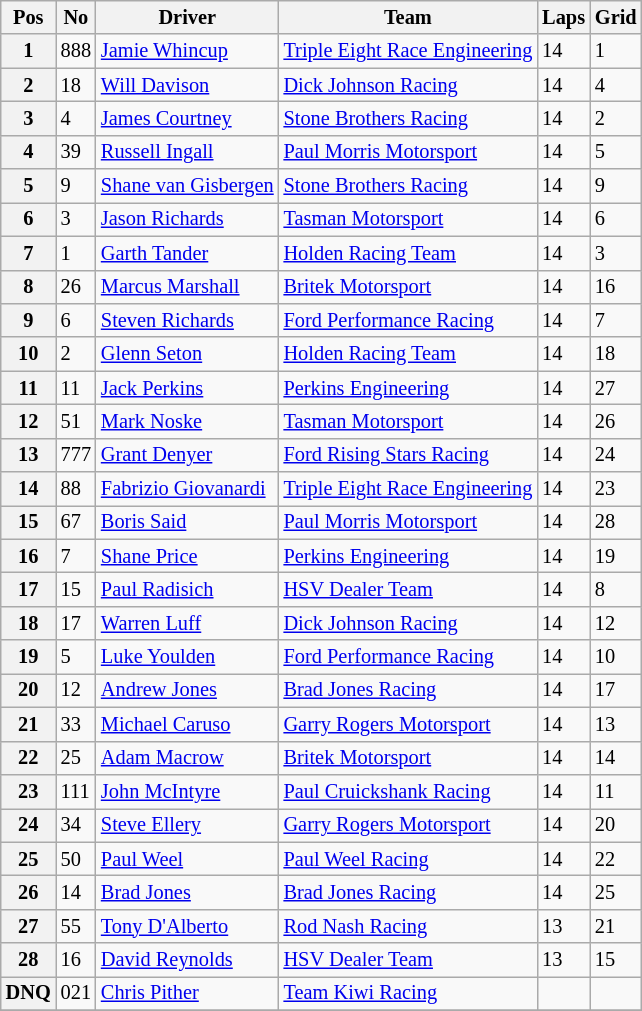<table class="wikitable" style="font-size: 85%;">
<tr>
<th>Pos</th>
<th>No</th>
<th>Driver</th>
<th>Team</th>
<th>Laps</th>
<th>Grid</th>
</tr>
<tr>
<th>1</th>
<td>888</td>
<td> <a href='#'>Jamie Whincup</a></td>
<td><a href='#'>Triple Eight Race Engineering</a></td>
<td>14</td>
<td>1</td>
</tr>
<tr>
<th>2</th>
<td>18</td>
<td> <a href='#'>Will Davison</a></td>
<td><a href='#'>Dick Johnson Racing</a></td>
<td>14</td>
<td>4</td>
</tr>
<tr>
<th>3</th>
<td>4</td>
<td> <a href='#'>James Courtney</a></td>
<td><a href='#'>Stone Brothers Racing</a></td>
<td>14</td>
<td>2</td>
</tr>
<tr>
<th>4</th>
<td>39</td>
<td> <a href='#'>Russell Ingall</a></td>
<td><a href='#'>Paul Morris Motorsport</a></td>
<td>14</td>
<td>5</td>
</tr>
<tr>
<th>5</th>
<td>9</td>
<td> <a href='#'>Shane van Gisbergen</a></td>
<td><a href='#'>Stone Brothers Racing</a></td>
<td>14</td>
<td>9</td>
</tr>
<tr>
<th>6</th>
<td>3</td>
<td> <a href='#'>Jason Richards</a></td>
<td><a href='#'>Tasman Motorsport</a></td>
<td>14</td>
<td>6</td>
</tr>
<tr>
<th>7</th>
<td>1</td>
<td> <a href='#'>Garth Tander</a></td>
<td><a href='#'>Holden Racing Team</a></td>
<td>14</td>
<td>3</td>
</tr>
<tr>
<th>8</th>
<td>26</td>
<td> <a href='#'>Marcus Marshall</a></td>
<td><a href='#'>Britek Motorsport</a></td>
<td>14</td>
<td>16</td>
</tr>
<tr>
<th>9</th>
<td>6</td>
<td> <a href='#'>Steven Richards</a></td>
<td><a href='#'>Ford Performance Racing</a></td>
<td>14</td>
<td>7</td>
</tr>
<tr>
<th>10</th>
<td>2</td>
<td> <a href='#'>Glenn Seton</a></td>
<td><a href='#'>Holden Racing Team</a></td>
<td>14</td>
<td>18</td>
</tr>
<tr>
<th>11</th>
<td>11</td>
<td> <a href='#'>Jack Perkins</a></td>
<td><a href='#'>Perkins Engineering</a></td>
<td>14</td>
<td>27</td>
</tr>
<tr>
<th>12</th>
<td>51</td>
<td> <a href='#'>Mark Noske</a></td>
<td><a href='#'>Tasman Motorsport</a></td>
<td>14</td>
<td>26</td>
</tr>
<tr>
<th>13</th>
<td>777</td>
<td> <a href='#'>Grant Denyer</a></td>
<td><a href='#'>Ford Rising Stars Racing</a></td>
<td>14</td>
<td>24</td>
</tr>
<tr>
<th>14</th>
<td>88</td>
<td> <a href='#'>Fabrizio Giovanardi</a></td>
<td><a href='#'>Triple Eight Race Engineering</a></td>
<td>14</td>
<td>23</td>
</tr>
<tr>
<th>15</th>
<td>67</td>
<td> <a href='#'>Boris Said</a></td>
<td><a href='#'>Paul Morris Motorsport</a></td>
<td>14</td>
<td>28</td>
</tr>
<tr>
<th>16</th>
<td>7</td>
<td> <a href='#'>Shane Price</a></td>
<td><a href='#'>Perkins Engineering</a></td>
<td>14</td>
<td>19</td>
</tr>
<tr>
<th>17</th>
<td>15</td>
<td> <a href='#'>Paul Radisich</a></td>
<td><a href='#'>HSV Dealer Team</a></td>
<td>14</td>
<td>8</td>
</tr>
<tr>
<th>18</th>
<td>17</td>
<td> <a href='#'>Warren Luff</a></td>
<td><a href='#'>Dick Johnson Racing</a></td>
<td>14</td>
<td>12</td>
</tr>
<tr>
<th>19</th>
<td>5</td>
<td> <a href='#'>Luke Youlden</a></td>
<td><a href='#'>Ford Performance Racing</a></td>
<td>14</td>
<td>10</td>
</tr>
<tr>
<th>20</th>
<td>12</td>
<td> <a href='#'>Andrew Jones</a></td>
<td><a href='#'>Brad Jones Racing</a></td>
<td>14</td>
<td>17</td>
</tr>
<tr>
<th>21</th>
<td>33</td>
<td> <a href='#'>Michael Caruso</a></td>
<td><a href='#'>Garry Rogers Motorsport</a></td>
<td>14</td>
<td>13</td>
</tr>
<tr>
<th>22</th>
<td>25</td>
<td> <a href='#'>Adam Macrow</a></td>
<td><a href='#'>Britek Motorsport</a></td>
<td>14</td>
<td>14</td>
</tr>
<tr>
<th>23</th>
<td>111</td>
<td> <a href='#'>John McIntyre</a></td>
<td><a href='#'>Paul Cruickshank Racing</a></td>
<td>14</td>
<td>11</td>
</tr>
<tr>
<th>24</th>
<td>34</td>
<td> <a href='#'>Steve Ellery</a></td>
<td><a href='#'>Garry Rogers Motorsport</a></td>
<td>14</td>
<td>20</td>
</tr>
<tr>
<th>25</th>
<td>50</td>
<td> <a href='#'>Paul Weel</a></td>
<td><a href='#'>Paul Weel Racing</a></td>
<td>14</td>
<td>22</td>
</tr>
<tr>
<th>26</th>
<td>14</td>
<td> <a href='#'>Brad Jones</a></td>
<td><a href='#'>Brad Jones Racing</a></td>
<td>14</td>
<td>25</td>
</tr>
<tr>
<th>27</th>
<td>55</td>
<td> <a href='#'>Tony D'Alberto</a></td>
<td><a href='#'>Rod Nash Racing</a></td>
<td>13</td>
<td>21</td>
</tr>
<tr>
<th>28</th>
<td>16</td>
<td> <a href='#'>David Reynolds</a></td>
<td><a href='#'>HSV Dealer Team</a></td>
<td>13</td>
<td>15</td>
</tr>
<tr>
<th>DNQ</th>
<td>021</td>
<td> <a href='#'>Chris Pither</a></td>
<td><a href='#'>Team Kiwi Racing</a></td>
<td></td>
<td></td>
</tr>
<tr>
</tr>
</table>
